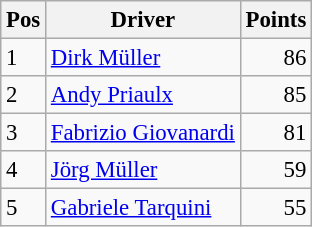<table class="wikitable" style="font-size: 95%;">
<tr>
<th>Pos</th>
<th>Driver</th>
<th>Points</th>
</tr>
<tr>
<td>1</td>
<td> <a href='#'>Dirk Müller</a></td>
<td align=right>86</td>
</tr>
<tr>
<td>2</td>
<td> <a href='#'>Andy Priaulx</a></td>
<td align=right>85</td>
</tr>
<tr>
<td>3</td>
<td> <a href='#'>Fabrizio Giovanardi</a></td>
<td align=right>81</td>
</tr>
<tr>
<td>4</td>
<td> <a href='#'>Jörg Müller</a></td>
<td align=right>59</td>
</tr>
<tr>
<td>5</td>
<td> <a href='#'>Gabriele Tarquini</a></td>
<td align=right>55</td>
</tr>
</table>
